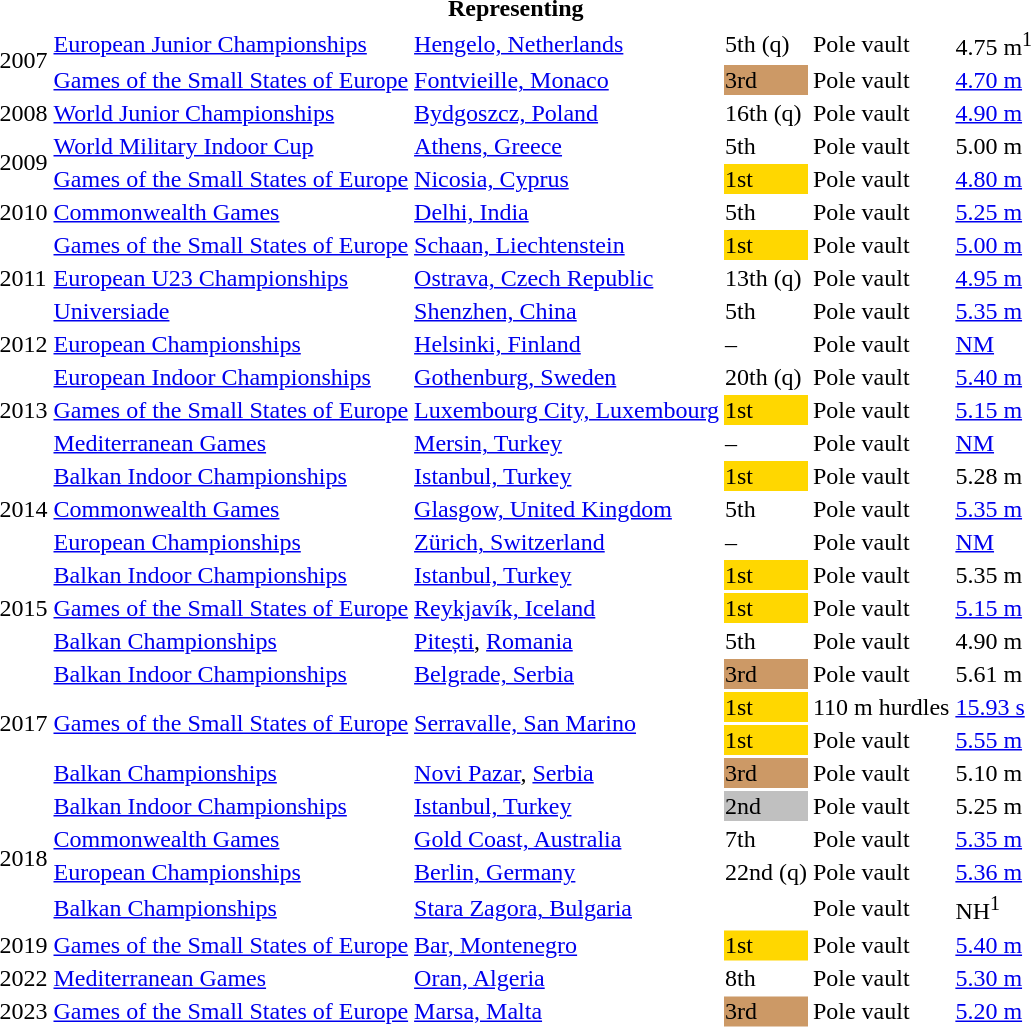<table>
<tr>
<th colspan="6">Representing </th>
</tr>
<tr>
<td rowspan=2>2007</td>
<td><a href='#'>European Junior Championships</a></td>
<td><a href='#'>Hengelo, Netherlands</a></td>
<td>5th (q)</td>
<td>Pole vault</td>
<td>4.75 m<sup>1</sup></td>
</tr>
<tr>
<td><a href='#'>Games of the Small States of Europe</a></td>
<td><a href='#'>Fontvieille, Monaco</a></td>
<td bgcolor=cc9966>3rd</td>
<td>Pole vault</td>
<td><a href='#'>4.70 m</a></td>
</tr>
<tr>
<td>2008</td>
<td><a href='#'>World Junior Championships</a></td>
<td><a href='#'>Bydgoszcz, Poland</a></td>
<td>16th (q)</td>
<td>Pole vault</td>
<td><a href='#'>4.90 m</a></td>
</tr>
<tr>
<td rowspan=2>2009</td>
<td><a href='#'>World Military Indoor Cup</a></td>
<td><a href='#'>Athens, Greece</a></td>
<td>5th</td>
<td>Pole vault</td>
<td>5.00 m</td>
</tr>
<tr>
<td><a href='#'>Games of the Small States of Europe</a></td>
<td><a href='#'>Nicosia, Cyprus</a></td>
<td bgcolor=gold>1st</td>
<td>Pole vault</td>
<td><a href='#'>4.80 m</a></td>
</tr>
<tr>
<td>2010</td>
<td><a href='#'>Commonwealth Games</a></td>
<td><a href='#'>Delhi, India</a></td>
<td>5th</td>
<td>Pole vault</td>
<td><a href='#'>5.25 m</a></td>
</tr>
<tr>
<td rowspan=3>2011</td>
<td><a href='#'>Games of the Small States of Europe</a></td>
<td><a href='#'>Schaan, Liechtenstein</a></td>
<td bgcolor=gold>1st</td>
<td>Pole vault</td>
<td><a href='#'>5.00 m</a></td>
</tr>
<tr>
<td><a href='#'>European U23 Championships</a></td>
<td><a href='#'>Ostrava, Czech Republic</a></td>
<td>13th (q)</td>
<td>Pole vault</td>
<td><a href='#'>4.95 m</a></td>
</tr>
<tr>
<td><a href='#'>Universiade</a></td>
<td><a href='#'>Shenzhen, China</a></td>
<td>5th</td>
<td>Pole vault</td>
<td><a href='#'>5.35 m</a></td>
</tr>
<tr>
<td>2012</td>
<td><a href='#'>European Championships</a></td>
<td><a href='#'>Helsinki, Finland</a></td>
<td>–</td>
<td>Pole vault</td>
<td><a href='#'>NM</a></td>
</tr>
<tr>
<td rowspan=3>2013</td>
<td><a href='#'>European Indoor Championships</a></td>
<td><a href='#'>Gothenburg, Sweden</a></td>
<td>20th (q)</td>
<td>Pole vault</td>
<td><a href='#'>5.40 m</a></td>
</tr>
<tr>
<td><a href='#'>Games of the Small States of Europe</a></td>
<td><a href='#'>Luxembourg City, Luxembourg</a></td>
<td bgcolor=gold>1st</td>
<td>Pole vault</td>
<td><a href='#'>5.15 m</a></td>
</tr>
<tr>
<td><a href='#'>Mediterranean Games</a></td>
<td><a href='#'>Mersin, Turkey</a></td>
<td>–</td>
<td>Pole vault</td>
<td><a href='#'>NM</a></td>
</tr>
<tr>
<td rowspan=3>2014</td>
<td><a href='#'>Balkan Indoor Championships</a></td>
<td><a href='#'>Istanbul, Turkey</a></td>
<td bgcolor=gold>1st</td>
<td>Pole vault</td>
<td>5.28 m</td>
</tr>
<tr>
<td><a href='#'>Commonwealth Games</a></td>
<td><a href='#'>Glasgow, United Kingdom</a></td>
<td>5th</td>
<td>Pole vault</td>
<td><a href='#'>5.35 m</a></td>
</tr>
<tr>
<td><a href='#'>European Championships</a></td>
<td><a href='#'>Zürich, Switzerland</a></td>
<td>–</td>
<td>Pole vault</td>
<td><a href='#'>NM</a></td>
</tr>
<tr>
<td rowspan="3">2015</td>
<td><a href='#'>Balkan Indoor Championships</a></td>
<td><a href='#'>Istanbul, Turkey</a></td>
<td bgcolor=gold>1st</td>
<td>Pole vault</td>
<td>5.35 m</td>
</tr>
<tr>
<td><a href='#'>Games of the Small States of Europe</a></td>
<td><a href='#'>Reykjavík, Iceland</a></td>
<td bgcolor=gold>1st</td>
<td>Pole vault</td>
<td><a href='#'>5.15 m</a></td>
</tr>
<tr>
<td><a href='#'>Balkan Championships</a></td>
<td><a href='#'>Pitești</a>, <a href='#'>Romania</a></td>
<td>5th</td>
<td>Pole vault</td>
<td>4.90 m</td>
</tr>
<tr>
<td rowspan=4>2017</td>
<td><a href='#'>Balkan Indoor Championships</a></td>
<td><a href='#'>Belgrade, Serbia</a></td>
<td bgcolor=cc9966>3rd</td>
<td>Pole vault</td>
<td>5.61 m</td>
</tr>
<tr>
<td rowspan=2><a href='#'>Games of the Small States of Europe</a></td>
<td rowspan=2><a href='#'>Serravalle, San Marino</a></td>
<td bgcolor=gold>1st</td>
<td>110 m hurdles</td>
<td><a href='#'>15.93 s</a></td>
</tr>
<tr>
<td bgcolor=gold>1st</td>
<td>Pole vault</td>
<td><a href='#'>5.55 m</a></td>
</tr>
<tr>
<td><a href='#'>Balkan Championships</a></td>
<td><a href='#'>Novi Pazar</a>, <a href='#'>Serbia</a></td>
<td bgcolor=cc9966>3rd</td>
<td>Pole vault</td>
<td>5.10 m</td>
</tr>
<tr>
<td rowspan=4>2018</td>
<td><a href='#'>Balkan Indoor Championships</a></td>
<td><a href='#'>Istanbul, Turkey</a></td>
<td bgcolor=silver>2nd</td>
<td>Pole vault</td>
<td>5.25 m</td>
</tr>
<tr>
<td><a href='#'>Commonwealth Games</a></td>
<td><a href='#'>Gold Coast, Australia</a></td>
<td>7th</td>
<td>Pole vault</td>
<td><a href='#'>5.35 m</a></td>
</tr>
<tr>
<td><a href='#'>European Championships</a></td>
<td><a href='#'>Berlin, Germany</a></td>
<td>22nd (q)</td>
<td>Pole vault</td>
<td><a href='#'>5.36 m</a></td>
</tr>
<tr>
<td><a href='#'>Balkan Championships</a></td>
<td><a href='#'>Stara Zagora, Bulgaria</a></td>
<td></td>
<td>Pole vault</td>
<td>NH<sup>1</sup></td>
</tr>
<tr>
<td>2019</td>
<td><a href='#'>Games of the Small States of Europe</a></td>
<td><a href='#'>Bar, Montenegro</a></td>
<td bgcolor=gold>1st</td>
<td>Pole vault</td>
<td><a href='#'>5.40 m</a></td>
</tr>
<tr>
<td>2022</td>
<td><a href='#'>Mediterranean Games</a></td>
<td><a href='#'>Oran, Algeria</a></td>
<td>8th</td>
<td>Pole vault</td>
<td><a href='#'>5.30 m</a></td>
</tr>
<tr>
<td>2023</td>
<td><a href='#'>Games of the Small States of Europe</a></td>
<td><a href='#'>Marsa, Malta</a></td>
<td bgcolor=cc9966>3rd</td>
<td>Pole vault</td>
<td><a href='#'>5.20 m</a></td>
</tr>
</table>
